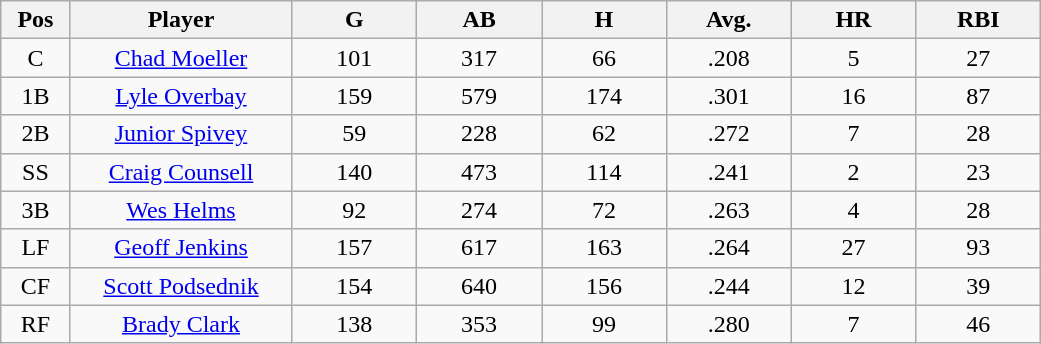<table class="wikitable sortable">
<tr>
<th bgcolor="#DDDDFF" width="5%">Pos</th>
<th bgcolor="#DDDDFF" width="16%">Player</th>
<th bgcolor="#DDDDFF" width="9%">G</th>
<th bgcolor="#DDDDFF" width="9%">AB</th>
<th bgcolor="#DDDDFF" width="9%">H</th>
<th bgcolor="#DDDDFF" width="9%">Avg.</th>
<th bgcolor="#DDDDFF" width="9%">HR</th>
<th bgcolor="#DDDDFF" width="9%">RBI</th>
</tr>
<tr align=center>
<td>C</td>
<td><a href='#'>Chad Moeller</a></td>
<td>101</td>
<td>317</td>
<td>66</td>
<td>.208</td>
<td>5</td>
<td>27</td>
</tr>
<tr align=center>
<td>1B</td>
<td><a href='#'>Lyle Overbay</a></td>
<td>159</td>
<td>579</td>
<td>174</td>
<td>.301</td>
<td>16</td>
<td>87</td>
</tr>
<tr align=center>
<td>2B</td>
<td><a href='#'>Junior Spivey</a></td>
<td>59</td>
<td>228</td>
<td>62</td>
<td>.272</td>
<td>7</td>
<td>28</td>
</tr>
<tr align=center>
<td>SS</td>
<td><a href='#'>Craig Counsell</a></td>
<td>140</td>
<td>473</td>
<td>114</td>
<td>.241</td>
<td>2</td>
<td>23</td>
</tr>
<tr align=center>
<td>3B</td>
<td><a href='#'>Wes Helms</a></td>
<td>92</td>
<td>274</td>
<td>72</td>
<td>.263</td>
<td>4</td>
<td>28</td>
</tr>
<tr align=center>
<td>LF</td>
<td><a href='#'>Geoff Jenkins</a></td>
<td>157</td>
<td>617</td>
<td>163</td>
<td>.264</td>
<td>27</td>
<td>93</td>
</tr>
<tr align=center>
<td>CF</td>
<td><a href='#'>Scott Podsednik</a></td>
<td>154</td>
<td>640</td>
<td>156</td>
<td>.244</td>
<td>12</td>
<td>39</td>
</tr>
<tr align=center>
<td>RF</td>
<td><a href='#'>Brady Clark</a></td>
<td>138</td>
<td>353</td>
<td>99</td>
<td>.280</td>
<td>7</td>
<td>46</td>
</tr>
</table>
